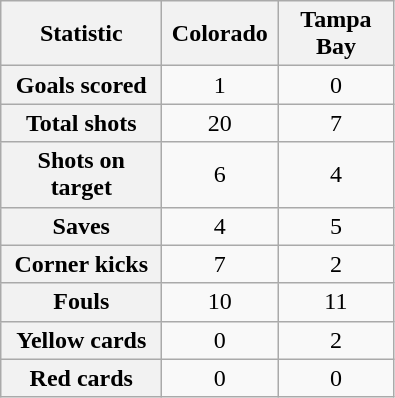<table class="wikitable plainrowheaders" style="text-align:center">
<tr>
<th scope=col width=100>Statistic</th>
<th scope=col width=70>Colorado</th>
<th scope=col width=70>Tampa Bay</th>
</tr>
<tr>
<th scope=row>Goals scored</th>
<td>1</td>
<td>0</td>
</tr>
<tr>
<th scope=row>Total shots</th>
<td>20</td>
<td>7</td>
</tr>
<tr>
<th scope=row>Shots on target</th>
<td>6</td>
<td>4</td>
</tr>
<tr>
<th scope=row>Saves</th>
<td>4</td>
<td>5</td>
</tr>
<tr>
<th scope=row>Corner kicks</th>
<td>7</td>
<td>2</td>
</tr>
<tr>
<th scope=row>Fouls</th>
<td>10</td>
<td>11</td>
</tr>
<tr>
<th scope=row>Yellow cards</th>
<td>0</td>
<td>2</td>
</tr>
<tr>
<th scope=row>Red cards</th>
<td>0</td>
<td>0</td>
</tr>
</table>
